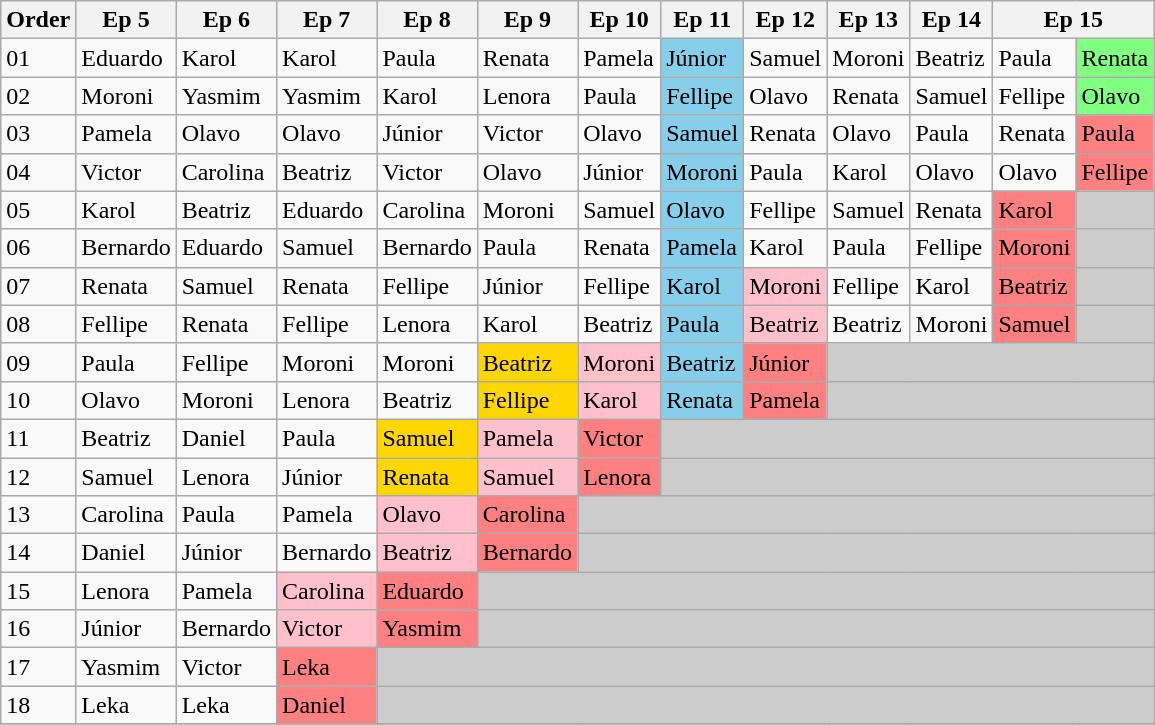<table class="wikitable">
<tr>
<th>Order</th>
<th>Ep 5</th>
<th>Ep 6</th>
<th>Ep 7</th>
<th>Ep 8</th>
<th>Ep 9</th>
<th>Ep 10</th>
<th>Ep 11</th>
<th>Ep 12</th>
<th>Ep 13</th>
<th>Ep 14</th>
<th colspan=2>Ep 15</th>
</tr>
<tr>
<td>01</td>
<td>Eduardo</td>
<td>Karol</td>
<td>Karol</td>
<td>Paula</td>
<td>Renata</td>
<td>Pamela</td>
<td style="background:skyblue;">Júnior</td>
<td>Samuel</td>
<td>Moroni</td>
<td>Beatriz</td>
<td>Paula</td>
<td style="background:#80FF80;">Renata</td>
</tr>
<tr>
<td>02</td>
<td>Moroni</td>
<td>Yasmim</td>
<td>Yasmim</td>
<td>Karol</td>
<td>Lenora</td>
<td>Paula</td>
<td style="background:skyblue;">Fellipe</td>
<td>Olavo</td>
<td>Renata</td>
<td>Samuel</td>
<td>Fellipe</td>
<td style="background:#80FF80;">Olavo</td>
</tr>
<tr>
<td>03</td>
<td>Pamela</td>
<td>Olavo</td>
<td>Olavo</td>
<td>Júnior</td>
<td>Victor</td>
<td>Olavo</td>
<td style="background:skyblue;">Samuel</td>
<td>Renata</td>
<td>Olavo</td>
<td>Paula</td>
<td>Renata</td>
<td style="background:#FF8080;">Paula</td>
</tr>
<tr>
<td>04</td>
<td>Victor</td>
<td>Carolina</td>
<td>Beatriz</td>
<td>Victor</td>
<td>Olavo</td>
<td>Júnior</td>
<td style="background:skyblue;">Moroni</td>
<td>Paula</td>
<td>Karol</td>
<td>Olavo</td>
<td>Olavo</td>
<td style="background:#FF8080;">Fellipe</td>
</tr>
<tr>
<td>05</td>
<td>Karol</td>
<td>Beatriz</td>
<td>Eduardo</td>
<td>Carolina</td>
<td>Moroni</td>
<td>Samuel</td>
<td style="background:skyblue;">Olavo</td>
<td>Fellipe</td>
<td>Samuel</td>
<td>Renata</td>
<td style="background:#FF8080;">Karol</td>
<td style="background:#CCCCCC;" colspan="1"></td>
</tr>
<tr>
<td>06</td>
<td>Bernardo</td>
<td>Eduardo</td>
<td>Samuel</td>
<td>Bernardo</td>
<td>Paula</td>
<td>Renata</td>
<td style="background:skyblue;">Pamela</td>
<td>Karol</td>
<td>Paula</td>
<td>Fellipe</td>
<td style="background:#FF8080;">Moroni</td>
<td style="background:#CCCCCC;" colspan="1"></td>
</tr>
<tr>
<td>07</td>
<td>Renata</td>
<td>Samuel</td>
<td>Renata</td>
<td>Fellipe</td>
<td>Júnior</td>
<td>Fellipe</td>
<td style="background:skyblue;">Karol</td>
<td style="background:pink;">Moroni</td>
<td>Fellipe</td>
<td>Karol</td>
<td style="background:#FF8080;">Beatriz</td>
<td style="background:#CCCCCC;" colspan="1"></td>
</tr>
<tr>
<td>08</td>
<td>Fellipe</td>
<td>Renata</td>
<td>Fellipe</td>
<td>Lenora</td>
<td>Karol</td>
<td>Beatriz</td>
<td style="background:skyblue;">Paula</td>
<td style="background:pink;">Beatriz</td>
<td>Beatriz</td>
<td>Moroni</td>
<td style="background:#FF8080;">Samuel</td>
<td style="background:#CCCCCC;" colspan="1"></td>
</tr>
<tr>
<td>09</td>
<td>Paula</td>
<td>Fellipe</td>
<td>Moroni</td>
<td>Moroni</td>
<td style="background:gold;">Beatriz</td>
<td style="background:pink;">Moroni</td>
<td style="background:skyblue;">Beatriz</td>
<td style="background:#FF8080;">Júnior</td>
<td style="background:#CCCCCC;" colspan="4"></td>
</tr>
<tr>
<td>10</td>
<td>Olavo</td>
<td>Moroni</td>
<td>Lenora</td>
<td>Beatriz</td>
<td style="background:gold;">Fellipe</td>
<td style="background:pink;">Karol</td>
<td style="background:skyblue;">Renata</td>
<td style="background:#FF8080;">Pamela</td>
<td style="background:#CCCCCC;" colspan="4"></td>
</tr>
<tr>
<td>11</td>
<td>Beatriz</td>
<td>Daniel</td>
<td>Paula</td>
<td style="background:gold;">Samuel</td>
<td style="background:pink;">Pamela</td>
<td style="background:#FF8080;">Victor</td>
<td style="background:#CCCCCC;" colspan="6"></td>
</tr>
<tr>
<td>12</td>
<td>Samuel</td>
<td>Lenora</td>
<td>Júnior</td>
<td style="background:gold;">Renata</td>
<td style="background:pink;">Samuel</td>
<td style="background:#FF8080;">Lenora</td>
<td style="background:#CCCCCC;" colspan="6"></td>
</tr>
<tr>
<td>13</td>
<td>Carolina</td>
<td>Paula</td>
<td>Pamela</td>
<td style="background:pink;">Olavo</td>
<td style="background:#FF8080;">Carolina</td>
<td style="background:#CCCCCC;" colspan="7"></td>
</tr>
<tr>
<td>14</td>
<td>Daniel</td>
<td>Júnior</td>
<td>Bernardo</td>
<td style="background:pink;">Beatriz</td>
<td style="background:#FF8080;">Bernardo</td>
<td style="background:#CCCCCC;" colspan="7"></td>
</tr>
<tr>
<td>15</td>
<td>Lenora</td>
<td>Pamela</td>
<td style="background:pink;">Carolina</td>
<td style="background:#FF8080;">Eduardo</td>
<td style="background:#CCCCCC;" colspan="8"></td>
</tr>
<tr>
<td>16</td>
<td>Júnior</td>
<td>Bernardo</td>
<td style="background:pink;">Victor</td>
<td style="background:#FF8080;">Yasmim</td>
<td style="background:#CCCCCC;" colspan="8"></td>
</tr>
<tr>
<td>17</td>
<td>Yasmim</td>
<td>Victor</td>
<td style="background:#FF8080;">Leka</td>
<td style="background:#CCCCCC;" colspan="9"></td>
</tr>
<tr>
<td>18</td>
<td>Leka</td>
<td>Leka</td>
<td style="background:#FF8080;">Daniel</td>
<td style="background:#CCCCCC;" colspan="9"></td>
</tr>
<tr>
</tr>
</table>
